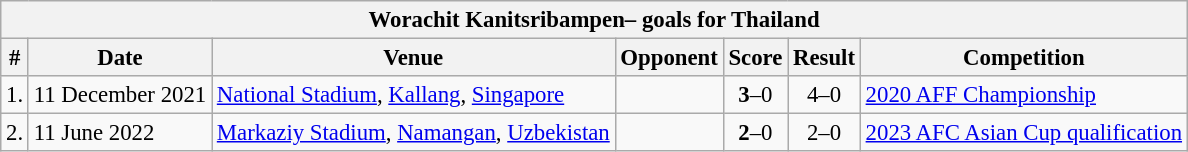<table class="wikitable" style="font-size:95%;">
<tr>
<th colspan="8">Worachit Kanitsribampen– goals for Thailand</th>
</tr>
<tr>
<th>#</th>
<th>Date</th>
<th>Venue</th>
<th>Opponent</th>
<th>Score</th>
<th>Result</th>
<th>Competition</th>
</tr>
<tr>
<td>1.</td>
<td>11 December 2021</td>
<td><a href='#'>National Stadium</a>, <a href='#'>Kallang</a>, <a href='#'>Singapore</a></td>
<td></td>
<td align=center><strong>3</strong>–0</td>
<td align=center>4–0</td>
<td><a href='#'>2020 AFF Championship</a></td>
</tr>
<tr>
<td>2.</td>
<td>11 June 2022</td>
<td><a href='#'>Markaziy Stadium</a>, <a href='#'>Namangan</a>,  <a href='#'>Uzbekistan</a></td>
<td></td>
<td align=center><strong>2</strong>–0</td>
<td align=center>2–0</td>
<td><a href='#'>2023 AFC Asian Cup qualification</a></td>
</tr>
</table>
